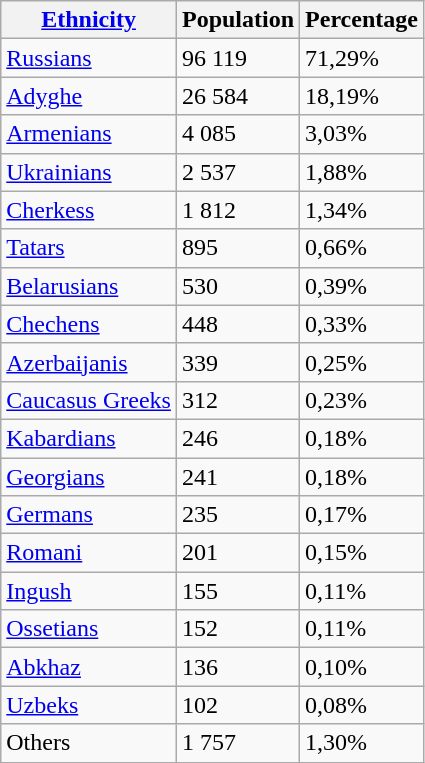<table class="wikitable sortable">
<tr>
<th><a href='#'>Ethnicity</a></th>
<th>Population</th>
<th>Percentage</th>
</tr>
<tr>
<td><a href='#'>Russians</a></td>
<td>96 119</td>
<td>71,29%</td>
</tr>
<tr>
<td><a href='#'>Adyghe</a></td>
<td>26 584</td>
<td>18,19%</td>
</tr>
<tr>
<td><a href='#'>Armenians</a></td>
<td>4 085</td>
<td>3,03%</td>
</tr>
<tr>
<td><a href='#'>Ukrainians</a></td>
<td>2 537</td>
<td>1,88%</td>
</tr>
<tr>
<td><a href='#'>Cherkess</a></td>
<td>1 812</td>
<td>1,34%</td>
</tr>
<tr>
<td><a href='#'>Tatars</a></td>
<td>895</td>
<td>0,66%</td>
</tr>
<tr>
<td><a href='#'>Belarusians</a></td>
<td>530</td>
<td>0,39%</td>
</tr>
<tr>
<td><a href='#'>Chechens</a></td>
<td>448</td>
<td>0,33%</td>
</tr>
<tr>
<td><a href='#'>Azerbaijanis</a></td>
<td>339</td>
<td>0,25%</td>
</tr>
<tr>
<td><a href='#'>Caucasus Greeks</a></td>
<td>312</td>
<td>0,23%</td>
</tr>
<tr>
<td><a href='#'>Kabardians</a></td>
<td>246</td>
<td>0,18%</td>
</tr>
<tr>
<td><a href='#'>Georgians</a></td>
<td>241</td>
<td>0,18%</td>
</tr>
<tr>
<td><a href='#'>Germans</a></td>
<td>235</td>
<td>0,17%</td>
</tr>
<tr>
<td><a href='#'>Romani</a></td>
<td>201</td>
<td>0,15%</td>
</tr>
<tr>
<td><a href='#'>Ingush</a></td>
<td>155</td>
<td>0,11%</td>
</tr>
<tr>
<td><a href='#'>Ossetians</a></td>
<td>152</td>
<td>0,11%</td>
</tr>
<tr>
<td><a href='#'>Abkhaz</a></td>
<td>136</td>
<td>0,10%</td>
</tr>
<tr>
<td><a href='#'>Uzbeks</a></td>
<td>102</td>
<td>0,08%</td>
</tr>
<tr>
<td>Others</td>
<td>1 757</td>
<td>1,30%</td>
</tr>
</table>
